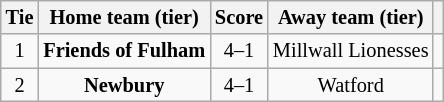<table class="wikitable" style="text-align:center; font-size:85%">
<tr>
<th>Tie</th>
<th>Home team (tier)</th>
<th>Score</th>
<th>Away team (tier)</th>
<th></th>
</tr>
<tr>
<td align="center">1</td>
<td><strong>Friends of Fulham</strong></td>
<td align="center">4–1</td>
<td>Millwall Lionesses</td>
<td></td>
</tr>
<tr>
<td align="center">2</td>
<td><strong>Newbury</strong></td>
<td align="center">4–1</td>
<td>Watford</td>
<td></td>
</tr>
</table>
